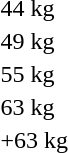<table>
<tr>
<td rowspan=2>44 kg<br></td>
<td rowspan=2></td>
<td rowspan=2></td>
<td></td>
</tr>
<tr>
<td></td>
</tr>
<tr>
<td rowspan=2>49 kg<br></td>
<td rowspan=2></td>
<td rowspan=2></td>
<td></td>
</tr>
<tr>
<td></td>
</tr>
<tr>
<td rowspan=2>55 kg<br></td>
<td rowspan=2></td>
<td rowspan=2></td>
<td></td>
</tr>
<tr>
<td></td>
</tr>
<tr>
<td rowspan=2>63 kg<br></td>
<td rowspan=2></td>
<td rowspan=2></td>
<td></td>
</tr>
<tr>
<td></td>
</tr>
<tr>
<td rowspan=2>+63 kg<br></td>
<td rowspan=2></td>
<td rowspan=2></td>
<td></td>
</tr>
<tr>
<td></td>
</tr>
</table>
